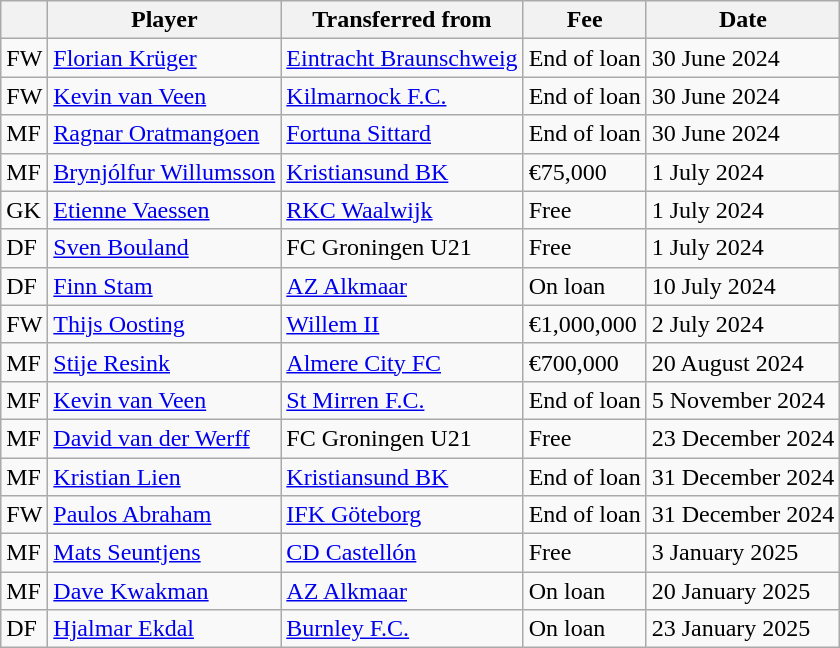<table class="wikitable plainrowheaders sortable">
<tr>
<th></th>
<th scope="col">Player</th>
<th>Transferred from</th>
<th>Fee</th>
<th scope="col">Date</th>
</tr>
<tr>
<td>FW</td>
<td> <a href='#'>Florian Krüger</a></td>
<td> <a href='#'>Eintracht Braunschweig</a></td>
<td>End of loan</td>
<td>30 June 2024</td>
</tr>
<tr>
<td>FW</td>
<td> <a href='#'>Kevin van Veen</a></td>
<td> <a href='#'>Kilmarnock F.C.</a></td>
<td>End of loan</td>
<td>30 June 2024</td>
</tr>
<tr>
<td>MF</td>
<td> <a href='#'>Ragnar Oratmangoen</a></td>
<td> <a href='#'>Fortuna Sittard</a></td>
<td>End of loan</td>
<td>30 June 2024</td>
</tr>
<tr>
<td>MF</td>
<td> <a href='#'>Brynjólfur Willumsson</a></td>
<td> <a href='#'>Kristiansund BK</a></td>
<td>€75,000</td>
<td>1 July 2024</td>
</tr>
<tr>
<td>GK</td>
<td> <a href='#'>Etienne Vaessen</a></td>
<td> <a href='#'>RKC Waalwijk</a></td>
<td>Free</td>
<td>1 July 2024</td>
</tr>
<tr>
<td>DF</td>
<td> <a href='#'>Sven Bouland</a></td>
<td> FC Groningen U21</td>
<td>Free</td>
<td>1 July 2024</td>
</tr>
<tr>
<td>DF</td>
<td> <a href='#'>Finn Stam</a></td>
<td> <a href='#'>AZ Alkmaar</a></td>
<td>On loan</td>
<td>10 July 2024</td>
</tr>
<tr>
<td>FW</td>
<td> <a href='#'>Thijs Oosting</a></td>
<td> <a href='#'>Willem II</a></td>
<td>€1,000,000</td>
<td>2 July 2024</td>
</tr>
<tr>
<td>MF</td>
<td> <a href='#'>Stije Resink</a></td>
<td> <a href='#'>Almere City FC</a></td>
<td>€700,000</td>
<td>20 August 2024</td>
</tr>
<tr>
<td>MF</td>
<td> <a href='#'>Kevin van Veen</a></td>
<td> <a href='#'>St Mirren F.C.</a></td>
<td>End of loan</td>
<td>5 November 2024</td>
</tr>
<tr>
<td>MF</td>
<td> <a href='#'>David van der Werff</a></td>
<td> FC Groningen U21</td>
<td>Free</td>
<td>23 December 2024</td>
</tr>
<tr>
<td>MF</td>
<td> <a href='#'>Kristian Lien</a></td>
<td> <a href='#'>Kristiansund BK</a></td>
<td>End of loan</td>
<td>31 December 2024</td>
</tr>
<tr>
<td>FW</td>
<td> <a href='#'>Paulos Abraham</a></td>
<td> <a href='#'>IFK Göteborg</a></td>
<td>End of loan</td>
<td>31 December 2024</td>
</tr>
<tr>
<td>MF</td>
<td> <a href='#'>Mats Seuntjens</a></td>
<td> <a href='#'>CD Castellón</a></td>
<td>Free</td>
<td>3 January 2025</td>
</tr>
<tr>
<td>MF</td>
<td> <a href='#'>Dave Kwakman</a></td>
<td> <a href='#'>AZ Alkmaar</a></td>
<td>On loan</td>
<td>20 January 2025</td>
</tr>
<tr>
<td>DF</td>
<td> <a href='#'>Hjalmar Ekdal</a></td>
<td> <a href='#'>Burnley F.C.</a></td>
<td>On loan</td>
<td>23 January 2025</td>
</tr>
</table>
